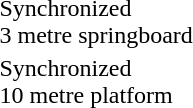<table>
<tr>
<td>Synchronized<br>3 metre springboard</td>
<td><strong><br></strong></td>
<td><br></td>
<td><br></td>
</tr>
<tr>
<td>Synchronized<br>10 metre platform</td>
<td><strong><br></strong></td>
<td><br></td>
<td><br></td>
</tr>
</table>
